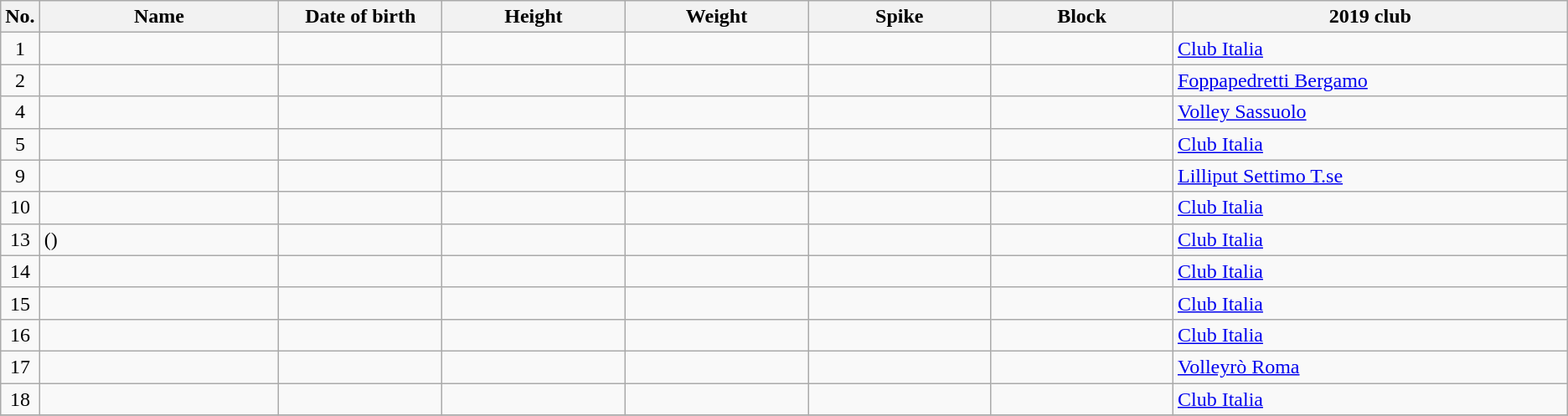<table class="wikitable sortable" style="font-size:100%; text-align:center;">
<tr>
<th>No.</th>
<th style="width:12em">Name</th>
<th style="width:8em">Date of birth</th>
<th style="width:9em">Height</th>
<th style="width:9em">Weight</th>
<th style="width:9em">Spike</th>
<th style="width:9em">Block</th>
<th style="width:20em">2019 club</th>
</tr>
<tr>
<td>1</td>
<td align=left></td>
<td align=right></td>
<td></td>
<td></td>
<td></td>
<td></td>
<td align=left> <a href='#'>Club Italia</a></td>
</tr>
<tr>
<td>2</td>
<td align=left></td>
<td align=right></td>
<td></td>
<td></td>
<td></td>
<td></td>
<td align=left> <a href='#'>Foppapedretti Bergamo</a></td>
</tr>
<tr>
<td>4</td>
<td align=left></td>
<td align=right></td>
<td></td>
<td></td>
<td></td>
<td></td>
<td align=left> <a href='#'>Volley Sassuolo</a></td>
</tr>
<tr>
<td>5</td>
<td align=left></td>
<td align=right></td>
<td></td>
<td></td>
<td></td>
<td></td>
<td align=left> <a href='#'>Club Italia</a></td>
</tr>
<tr>
<td>9</td>
<td align=left></td>
<td align=right></td>
<td></td>
<td></td>
<td></td>
<td></td>
<td align=left> <a href='#'>Lilliput Settimo T.se</a></td>
</tr>
<tr>
<td>10</td>
<td align=left></td>
<td align=right></td>
<td></td>
<td></td>
<td></td>
<td></td>
<td align=left> <a href='#'>Club Italia</a></td>
</tr>
<tr>
<td>13</td>
<td align=left> ()</td>
<td align=right></td>
<td></td>
<td></td>
<td></td>
<td></td>
<td align=left> <a href='#'>Club Italia</a></td>
</tr>
<tr>
<td>14</td>
<td align=left></td>
<td align=right></td>
<td></td>
<td></td>
<td></td>
<td></td>
<td align=left> <a href='#'>Club Italia</a></td>
</tr>
<tr>
<td>15</td>
<td align=left></td>
<td align=right></td>
<td></td>
<td></td>
<td></td>
<td></td>
<td align=left> <a href='#'>Club Italia</a></td>
</tr>
<tr>
<td>16</td>
<td align=left></td>
<td align=right></td>
<td></td>
<td></td>
<td></td>
<td></td>
<td align=left> <a href='#'>Club Italia</a></td>
</tr>
<tr>
<td>17</td>
<td align=left></td>
<td align=right></td>
<td></td>
<td></td>
<td></td>
<td></td>
<td align=left> <a href='#'>Volleyrò Roma</a></td>
</tr>
<tr>
<td>18</td>
<td align=left></td>
<td align=right></td>
<td></td>
<td></td>
<td></td>
<td></td>
<td align=left> <a href='#'>Club Italia</a></td>
</tr>
<tr>
</tr>
</table>
